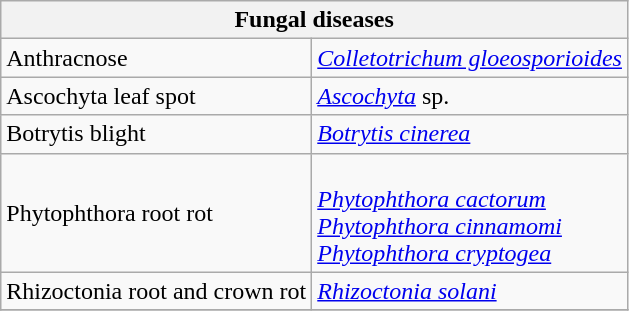<table class="wikitable" style="clear:left">
<tr>
<th colspan=2><strong>Fungal diseases</strong><br></th>
</tr>
<tr>
<td>Anthracnose</td>
<td><em><a href='#'>Colletotrichum gloeosporioides</a></em></td>
</tr>
<tr>
<td>Ascochyta leaf spot</td>
<td><em><a href='#'>Ascochyta</a></em> sp.</td>
</tr>
<tr>
<td>Botrytis blight</td>
<td><em><a href='#'>Botrytis cinerea</a></em></td>
</tr>
<tr>
<td>Phytophthora root rot</td>
<td><br><em><a href='#'>Phytophthora cactorum</a></em><br>
<em><a href='#'>Phytophthora cinnamomi</a></em><br>
<em><a href='#'>Phytophthora cryptogea</a></em></td>
</tr>
<tr>
<td>Rhizoctonia root and crown rot</td>
<td><em><a href='#'>Rhizoctonia solani</a></em></td>
</tr>
<tr>
</tr>
</table>
